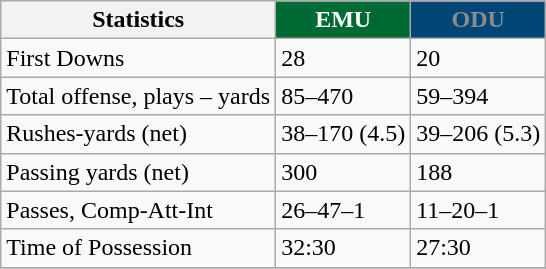<table class="wikitable">
<tr>
<th>Statistics</th>
<th style="background:#006a34; color:white">EMU</th>
<th style="background:#004677; color:#8a8d8e">ODU</th>
</tr>
<tr>
<td>First Downs</td>
<td>28</td>
<td>20</td>
</tr>
<tr>
<td>Total offense, plays – yards</td>
<td>85–470</td>
<td>59–394</td>
</tr>
<tr>
<td>Rushes-yards (net)</td>
<td>38–170 (4.5)</td>
<td>39–206 (5.3)</td>
</tr>
<tr>
<td>Passing yards (net)</td>
<td>300</td>
<td>188</td>
</tr>
<tr>
<td>Passes, Comp-Att-Int</td>
<td>26–47–1</td>
<td>11–20–1</td>
</tr>
<tr>
<td>Time of Possession</td>
<td>32:30</td>
<td>27:30</td>
</tr>
<tr>
</tr>
</table>
